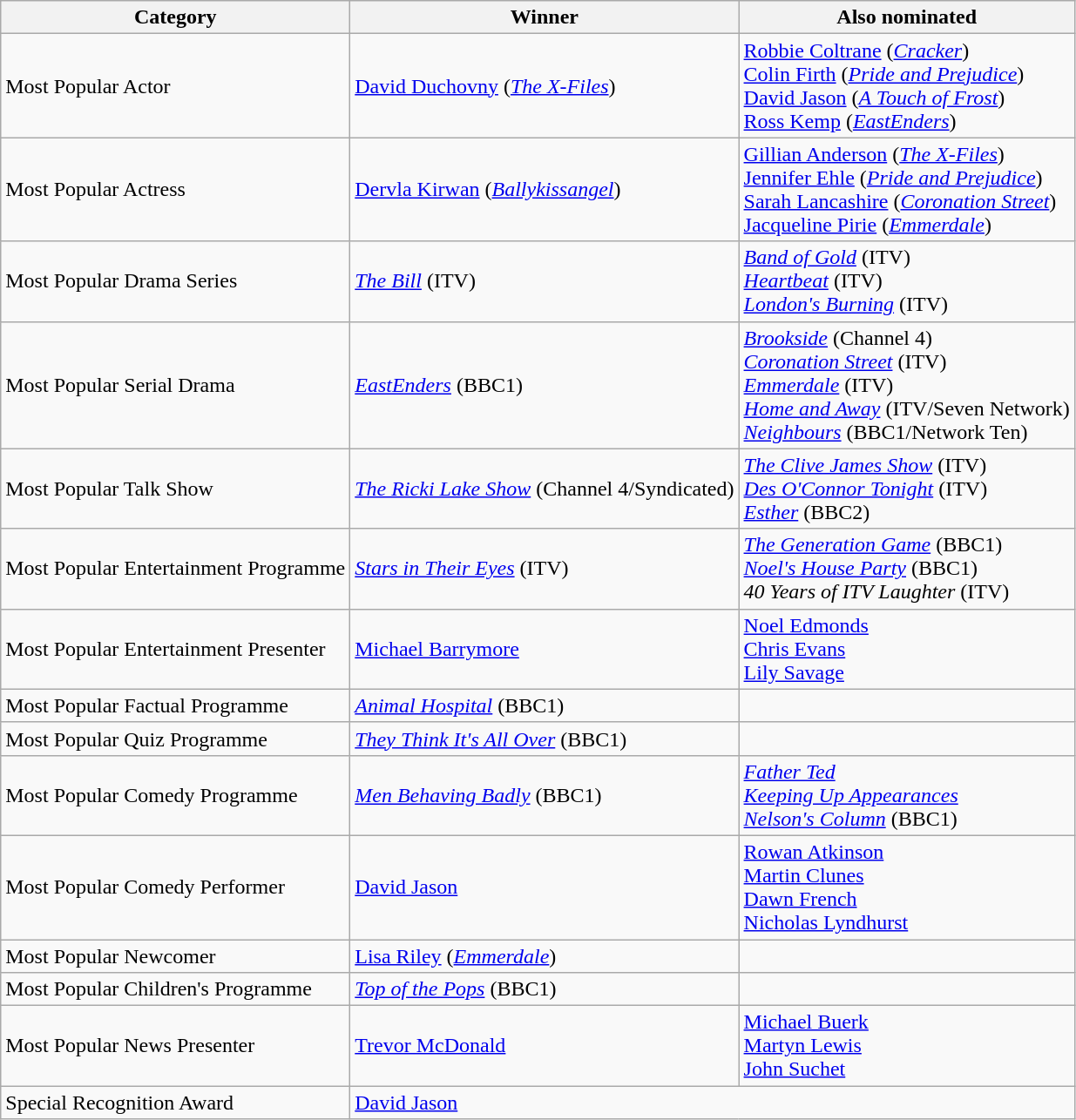<table class="wikitable sortable">
<tr>
<th>Category</th>
<th>Winner</th>
<th>Also nominated</th>
</tr>
<tr>
<td>Most Popular Actor</td>
<td><a href='#'>David Duchovny</a> (<em><a href='#'>The X-Files</a></em>)</td>
<td><a href='#'>Robbie Coltrane</a> (<em><a href='#'>Cracker</a></em>)<br><a href='#'>Colin Firth</a> (<em><a href='#'>Pride and Prejudice</a></em>)<br><a href='#'>David Jason</a> (<em><a href='#'>A Touch of Frost</a></em>)<br><a href='#'>Ross Kemp</a> (<em><a href='#'>EastEnders</a></em>)</td>
</tr>
<tr>
<td>Most Popular Actress</td>
<td><a href='#'>Dervla Kirwan</a> (<em><a href='#'>Ballykissangel</a></em>)</td>
<td><a href='#'>Gillian Anderson</a> (<em><a href='#'>The X-Files</a></em>)<br><a href='#'>Jennifer Ehle</a> (<em><a href='#'>Pride and Prejudice</a></em>)<br><a href='#'>Sarah Lancashire</a> (<em><a href='#'>Coronation Street</a></em>)<br><a href='#'>Jacqueline Pirie</a> (<em><a href='#'>Emmerdale</a></em>)</td>
</tr>
<tr>
<td>Most Popular Drama Series</td>
<td><em><a href='#'>The Bill</a></em> (ITV)</td>
<td><em><a href='#'>Band of Gold</a></em> (ITV)<br><em><a href='#'>Heartbeat</a></em> (ITV)<br><em><a href='#'>London's Burning</a></em> (ITV)</td>
</tr>
<tr>
<td>Most Popular Serial Drama</td>
<td><em><a href='#'>EastEnders</a></em> (BBC1)</td>
<td><em><a href='#'>Brookside</a></em> (Channel 4)<br><em><a href='#'>Coronation Street</a></em> (ITV)<br><em><a href='#'>Emmerdale</a></em> (ITV)<br><em><a href='#'>Home and Away</a></em> (ITV/Seven Network)<br><em><a href='#'>Neighbours</a></em> (BBC1/Network Ten)</td>
</tr>
<tr>
<td>Most Popular Talk Show</td>
<td><em><a href='#'>The Ricki Lake Show</a></em> (Channel 4/Syndicated)</td>
<td><em><a href='#'>The Clive James Show</a></em> (ITV)<br><em><a href='#'>Des O'Connor Tonight</a></em> (ITV)<br><em><a href='#'>Esther</a></em> (BBC2)</td>
</tr>
<tr>
<td>Most Popular Entertainment Programme</td>
<td><em><a href='#'>Stars in Their Eyes</a></em> (ITV)</td>
<td><em><a href='#'>The Generation Game</a></em> (BBC1)<br><em><a href='#'>Noel's House Party</a></em> (BBC1)<br><em>40 Years of ITV Laughter</em> (ITV)</td>
</tr>
<tr>
<td>Most Popular Entertainment Presenter</td>
<td><a href='#'>Michael Barrymore</a></td>
<td><a href='#'>Noel Edmonds</a><br><a href='#'>Chris Evans</a><br><a href='#'>Lily Savage</a></td>
</tr>
<tr>
<td>Most Popular Factual Programme</td>
<td><em><a href='#'>Animal Hospital</a></em> (BBC1)</td>
<td></td>
</tr>
<tr>
<td>Most Popular Quiz Programme</td>
<td><em><a href='#'>They Think It's All Over</a></em> (BBC1)</td>
<td></td>
</tr>
<tr>
<td>Most Popular Comedy Programme</td>
<td><em><a href='#'>Men Behaving Badly</a></em> (BBC1)</td>
<td><em><a href='#'>Father Ted</a></em><br><em><a href='#'>Keeping Up Appearances</a></em><br><em><a href='#'>Nelson's Column</a></em> (BBC1)</td>
</tr>
<tr>
<td>Most Popular Comedy Performer</td>
<td><a href='#'>David Jason</a></td>
<td><a href='#'>Rowan Atkinson</a><br><a href='#'>Martin Clunes</a><br><a href='#'>Dawn French</a><br><a href='#'>Nicholas Lyndhurst</a></td>
</tr>
<tr>
<td>Most Popular Newcomer</td>
<td><a href='#'>Lisa Riley</a> (<em><a href='#'>Emmerdale</a></em>)</td>
<td></td>
</tr>
<tr>
<td>Most Popular Children's Programme</td>
<td><em><a href='#'>Top of the Pops</a></em> (BBC1)</td>
<td></td>
</tr>
<tr>
<td>Most Popular News Presenter</td>
<td><a href='#'>Trevor McDonald</a></td>
<td><a href='#'>Michael Buerk</a><br><a href='#'>Martyn Lewis</a><br><a href='#'>John Suchet</a></td>
</tr>
<tr>
<td>Special Recognition Award</td>
<td colspan="2"><a href='#'>David Jason</a></td>
</tr>
</table>
